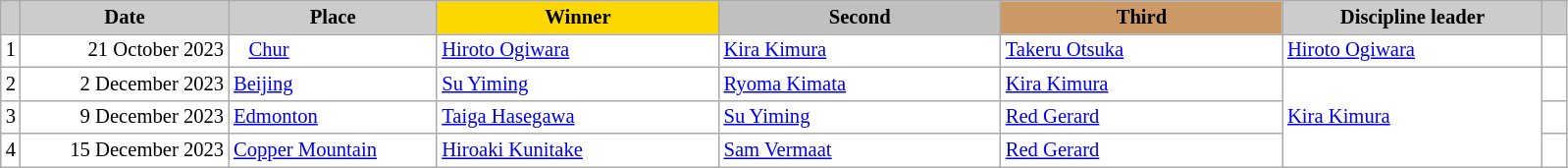<table class="wikitable plainrowheaders" style="background:#fff; font-size:86%; line-height:16px; border:grey solid 1px; border-collapse:collapse;">
<tr>
<th scope="col" style="background:#ccc; width=10 px;"></th>
<th scope="col" style="background:#ccc; width:135px;">Date</th>
<th scope="col" style="background:#ccc; width:135px;">Place</th>
<th scope="col" style="background:gold; width:185px;">Winner</th>
<th scope="col" style="background:silver; width:185px;">Second</th>
<th scope="col" style="background:#c96; width:185px;">Third</th>
<th scope="col" style="background:#ccc; width:170px;">Discipline leader</th>
<th scope="col" style="background:#ccc; width:10px;"></th>
</tr>
<tr>
<td align="center">1</td>
<td align="right">21 October 2023</td>
<td>   <a href='#'>Chur</a></td>
<td> <a href='#'>Hiroto Ogiwara</a></td>
<td> <a href='#'>Kira Kimura</a></td>
<td> <a href='#'>Takeru Otsuka</a></td>
<td> <a href='#'>Hiroto Ogiwara</a></td>
<td></td>
</tr>
<tr>
<td align="center">2</td>
<td align="right">2 December 2023</td>
<td> <a href='#'>Beijing</a></td>
<td> <a href='#'>Su Yiming</a></td>
<td> <a href='#'>Ryoma Kimata</a></td>
<td> <a href='#'>Kira Kimura</a></td>
<td rowspan=3> <a href='#'>Kira Kimura</a></td>
<td></td>
</tr>
<tr>
<td align="center">3</td>
<td align="right">9 December 2023</td>
<td> <a href='#'>Edmonton</a></td>
<td> <a href='#'>Taiga Hasegawa</a></td>
<td> <a href='#'>Su Yiming</a></td>
<td> <a href='#'>Red Gerard</a></td>
<td></td>
</tr>
<tr>
<td align="center">4</td>
<td align="right">15 December 2023</td>
<td> <a href='#'>Copper Mountain</a></td>
<td> <a href='#'>Hiroaki Kunitake</a></td>
<td> <a href='#'>Sam Vermaat</a></td>
<td> <a href='#'>Red Gerard</a></td>
<td></td>
</tr>
</table>
